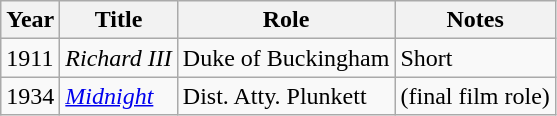<table class="wikitable">
<tr>
<th>Year</th>
<th>Title</th>
<th>Role</th>
<th>Notes</th>
</tr>
<tr>
<td>1911</td>
<td><em>Richard III</em></td>
<td>Duke of Buckingham</td>
<td>Short</td>
</tr>
<tr>
<td>1934</td>
<td><em><a href='#'>Midnight</a></em></td>
<td>Dist. Atty. Plunkett</td>
<td>(final film role)</td>
</tr>
</table>
